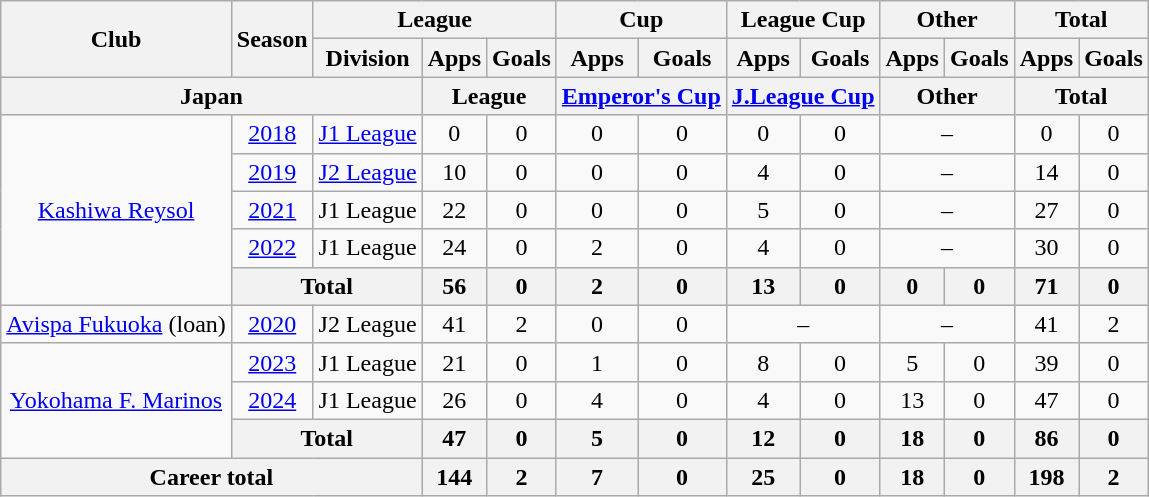<table class="wikitable" style="text-align: center">
<tr>
<th rowspan="2">Club</th>
<th rowspan="2">Season</th>
<th colspan="3">League</th>
<th colspan="2">Cup</th>
<th colspan="2">League Cup</th>
<th colspan="2">Other</th>
<th colspan="2">Total</th>
</tr>
<tr>
<th>Division</th>
<th>Apps</th>
<th>Goals</th>
<th>Apps</th>
<th>Goals</th>
<th>Apps</th>
<th>Goals</th>
<th>Apps</th>
<th>Goals</th>
<th>Apps</th>
<th>Goals</th>
</tr>
<tr>
<th colspan=3>Japan</th>
<th colspan=2>League</th>
<th colspan=2><a href='#'>Emperor's Cup</a></th>
<th colspan=2><a href='#'>J.League Cup</a></th>
<th colspan=2>Other</th>
<th colspan=2>Total</th>
</tr>
<tr>
<td rowspan="5"><a href='#'>Kashiwa Reysol</a></td>
<td><a href='#'>2018</a></td>
<td><a href='#'>J1 League</a></td>
<td>0</td>
<td>0</td>
<td>0</td>
<td>0</td>
<td>0</td>
<td>0</td>
<td colspan="2">–</td>
<td>0</td>
<td>0</td>
</tr>
<tr>
<td><a href='#'>2019</a></td>
<td><a href='#'>J2 League</a></td>
<td>10</td>
<td>0</td>
<td>0</td>
<td>0</td>
<td>4</td>
<td>0</td>
<td colspan="2">–</td>
<td>14</td>
<td>0</td>
</tr>
<tr>
<td><a href='#'>2021</a></td>
<td>J1 League</td>
<td>22</td>
<td>0</td>
<td>0</td>
<td>0</td>
<td>5</td>
<td>0</td>
<td colspan="2">–</td>
<td>27</td>
<td>0</td>
</tr>
<tr>
<td><a href='#'>2022</a></td>
<td>J1 League</td>
<td>24</td>
<td>0</td>
<td>2</td>
<td>0</td>
<td>4</td>
<td>0</td>
<td colspan="2">–</td>
<td>30</td>
<td>0</td>
</tr>
<tr>
<th colspan="2">Total</th>
<th>56</th>
<th>0</th>
<th>2</th>
<th>0</th>
<th>13</th>
<th>0</th>
<th>0</th>
<th>0</th>
<th>71</th>
<th>0</th>
</tr>
<tr>
<td><a href='#'>Avispa Fukuoka</a> (loan)</td>
<td><a href='#'>2020</a></td>
<td>J2 League</td>
<td>41</td>
<td>2</td>
<td>0</td>
<td>0</td>
<td colspan="2">–</td>
<td colspan="2">–</td>
<td>41</td>
<td>2</td>
</tr>
<tr>
<td rowspan="3"><a href='#'>Yokohama F. Marinos</a></td>
<td><a href='#'>2023</a></td>
<td>J1 League</td>
<td>21</td>
<td>0</td>
<td>1</td>
<td>0</td>
<td>8</td>
<td>0</td>
<td>5</td>
<td>0</td>
<td>39</td>
<td>0</td>
</tr>
<tr>
<td><a href='#'>2024</a></td>
<td>J1 League</td>
<td>26</td>
<td>0</td>
<td>4</td>
<td>0</td>
<td>4</td>
<td>0</td>
<td>13</td>
<td>0</td>
<td>47</td>
<td>0</td>
</tr>
<tr>
<th colspan="2">Total</th>
<th>47</th>
<th>0</th>
<th>5</th>
<th>0</th>
<th>12</th>
<th>0</th>
<th>18</th>
<th>0</th>
<th>86</th>
<th>0</th>
</tr>
<tr>
<th colspan=3>Career total</th>
<th>144</th>
<th>2</th>
<th>7</th>
<th>0</th>
<th>25</th>
<th>0</th>
<th>18</th>
<th>0</th>
<th>198</th>
<th>2</th>
</tr>
</table>
